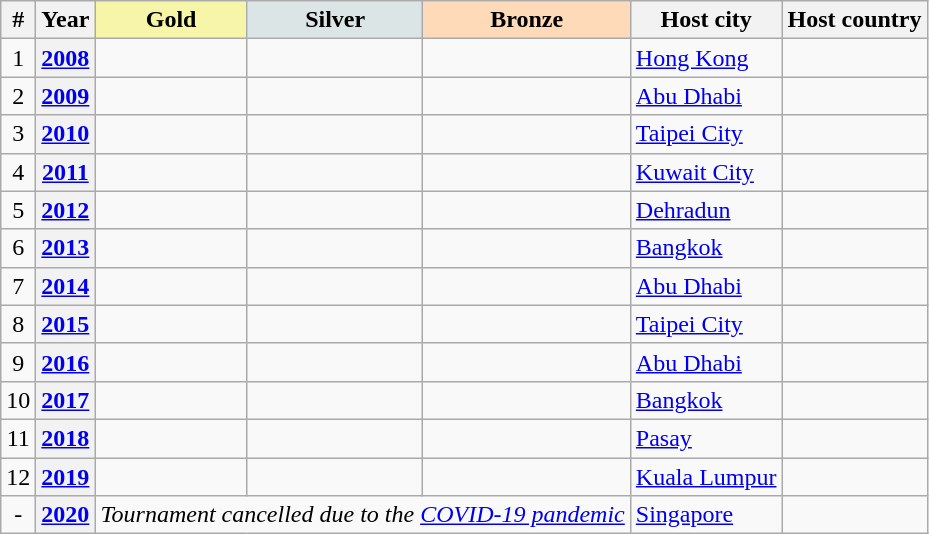<table class="wikitable sortable plainrowheaders">
<tr>
<th scope="col">#</th>
<th scope="col">Year</th>
<th scope="col" style="background:#F7F6A8"> Gold</th>
<th scope="col" style="background:#DCE5E5"> Silver</th>
<th scope="col" style="background:#FFDAB9"> Bronze</th>
<th scope="col">Host city</th>
<th scope="col">Host country</th>
</tr>
<tr>
<td align=center>1</td>
<th scope="row"><a href='#'>2008</a></th>
<td> </td>
<td> </td>
<td> </td>
<td><a href='#'>Hong Kong</a></td>
<td></td>
</tr>
<tr>
<td align=center>2</td>
<th scope="row"><a href='#'>2009</a></th>
<td> </td>
<td> </td>
<td> </td>
<td><a href='#'>Abu Dhabi</a></td>
<td></td>
</tr>
<tr>
<td align=center>3</td>
<th scope="row"><a href='#'>2010</a></th>
<td> </td>
<td> </td>
<td> </td>
<td><a href='#'>Taipei City</a></td>
<td></td>
</tr>
<tr>
<td align=center>4</td>
<th scope="row"><a href='#'>2011</a></th>
<td> </td>
<td> </td>
<td> </td>
<td><a href='#'>Kuwait City</a></td>
<td></td>
</tr>
<tr>
<td align=center>5</td>
<th scope="row"><a href='#'>2012</a></th>
<td> </td>
<td> </td>
<td> </td>
<td><a href='#'>Dehradun</a></td>
<td></td>
</tr>
<tr>
<td align=center>6</td>
<th scope="row"><a href='#'>2013</a></th>
<td> </td>
<td> </td>
<td> </td>
<td><a href='#'>Bangkok</a></td>
<td></td>
</tr>
<tr>
<td align=center>7</td>
<th scope="row"><a href='#'>2014</a></th>
<td> </td>
<td> </td>
<td> </td>
<td><a href='#'>Abu Dhabi</a></td>
<td></td>
</tr>
<tr>
<td align=center>8</td>
<th scope="row"><a href='#'>2015</a></th>
<td> </td>
<td> </td>
<td> </td>
<td><a href='#'>Taipei City</a></td>
<td></td>
</tr>
<tr>
<td align=center>9</td>
<th scope="row"><a href='#'>2016</a></th>
<td> </td>
<td> </td>
<td> </td>
<td><a href='#'>Abu Dhabi</a></td>
<td></td>
</tr>
<tr>
<td align=center>10</td>
<th scope="row"><a href='#'>2017</a></th>
<td> </td>
<td> </td>
<td> </td>
<td><a href='#'>Bangkok</a></td>
<td></td>
</tr>
<tr>
<td align=center>11</td>
<th scope="row"><a href='#'>2018</a></th>
<td> </td>
<td> </td>
<td> </td>
<td><a href='#'>Pasay</a></td>
<td></td>
</tr>
<tr>
<td align=center>12</td>
<th scope="row"><a href='#'>2019</a></th>
<td> </td>
<td> </td>
<td> </td>
<td><a href='#'>Kuala Lumpur</a></td>
<td></td>
</tr>
<tr>
<td align=center>-</td>
<th scope="row"><a href='#'>2020</a></th>
<td colspan="3"><em>Tournament cancelled due to the <a href='#'>COVID-19 pandemic</a></em></td>
<td><a href='#'>Singapore</a></td>
<td></td>
</tr>
</table>
